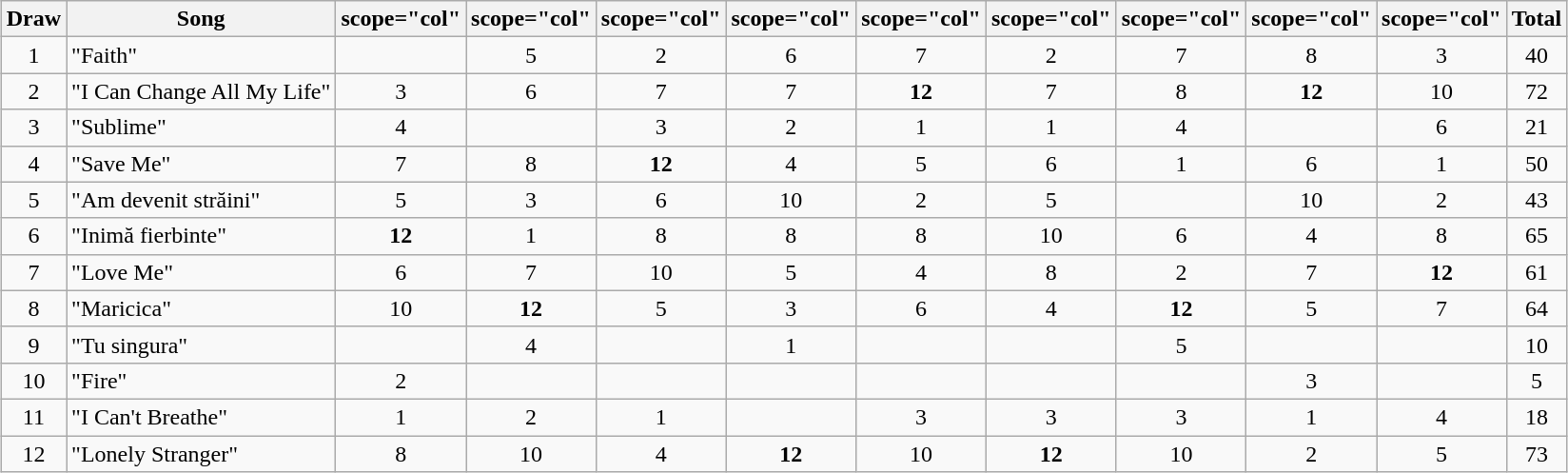<table class="wikitable collapsible" style="margin: 1em auto 1em auto; text-align:center;">
<tr>
<th>Draw</th>
<th>Song</th>
<th>scope="col" </th>
<th>scope="col" </th>
<th>scope="col" </th>
<th>scope="col" </th>
<th>scope="col" </th>
<th>scope="col" </th>
<th>scope="col" </th>
<th>scope="col" </th>
<th>scope="col" </th>
<th>Total</th>
</tr>
<tr>
<td>1</td>
<td align="left">"Faith"</td>
<td></td>
<td>5</td>
<td>2</td>
<td>6</td>
<td>7</td>
<td>2</td>
<td>7</td>
<td>8</td>
<td>3</td>
<td>40</td>
</tr>
<tr>
<td>2</td>
<td align="left">"I Can Change All My Life"</td>
<td>3</td>
<td>6</td>
<td>7</td>
<td>7</td>
<td><strong>12</strong></td>
<td>7</td>
<td>8</td>
<td><strong>12</strong></td>
<td>10</td>
<td>72</td>
</tr>
<tr>
<td>3</td>
<td align="left">"Sublime"</td>
<td>4</td>
<td></td>
<td>3</td>
<td>2</td>
<td>1</td>
<td>1</td>
<td>4</td>
<td></td>
<td>6</td>
<td>21</td>
</tr>
<tr>
<td>4</td>
<td align="left">"Save Me"</td>
<td>7</td>
<td>8</td>
<td><strong>12</strong></td>
<td>4</td>
<td>5</td>
<td>6</td>
<td>1</td>
<td>6</td>
<td>1</td>
<td>50</td>
</tr>
<tr>
<td>5</td>
<td align="left">"Am devenit străini"</td>
<td>5</td>
<td>3</td>
<td>6</td>
<td>10</td>
<td>2</td>
<td>5</td>
<td></td>
<td>10</td>
<td>2</td>
<td>43</td>
</tr>
<tr>
<td>6</td>
<td align="left">"Inimă fierbinte"</td>
<td><strong>12</strong></td>
<td>1</td>
<td>8</td>
<td>8</td>
<td>8</td>
<td>10</td>
<td>6</td>
<td>4</td>
<td>8</td>
<td>65</td>
</tr>
<tr>
<td>7</td>
<td align="left">"Love Me"</td>
<td>6</td>
<td>7</td>
<td>10</td>
<td>5</td>
<td>4</td>
<td>8</td>
<td>2</td>
<td>7</td>
<td><strong>12</strong></td>
<td>61</td>
</tr>
<tr>
<td>8</td>
<td align="left">"Maricica"</td>
<td>10</td>
<td><strong>12</strong></td>
<td>5</td>
<td>3</td>
<td>6</td>
<td>4</td>
<td><strong>12</strong></td>
<td>5</td>
<td>7</td>
<td>64</td>
</tr>
<tr>
<td>9</td>
<td align="left">"Tu singura"</td>
<td></td>
<td>4</td>
<td></td>
<td>1</td>
<td></td>
<td></td>
<td>5</td>
<td></td>
<td></td>
<td>10</td>
</tr>
<tr>
<td>10</td>
<td align="left">"Fire"</td>
<td>2</td>
<td></td>
<td></td>
<td></td>
<td></td>
<td></td>
<td></td>
<td>3</td>
<td></td>
<td>5</td>
</tr>
<tr>
<td>11</td>
<td align="left">"I Can't Breathe"</td>
<td>1</td>
<td>2</td>
<td>1</td>
<td></td>
<td>3</td>
<td>3</td>
<td>3</td>
<td>1</td>
<td>4</td>
<td>18</td>
</tr>
<tr>
<td>12</td>
<td align="left">"Lonely Stranger"</td>
<td>8</td>
<td>10</td>
<td>4</td>
<td><strong>12</strong></td>
<td>10</td>
<td><strong>12</strong></td>
<td>10</td>
<td>2</td>
<td>5</td>
<td>73</td>
</tr>
</table>
